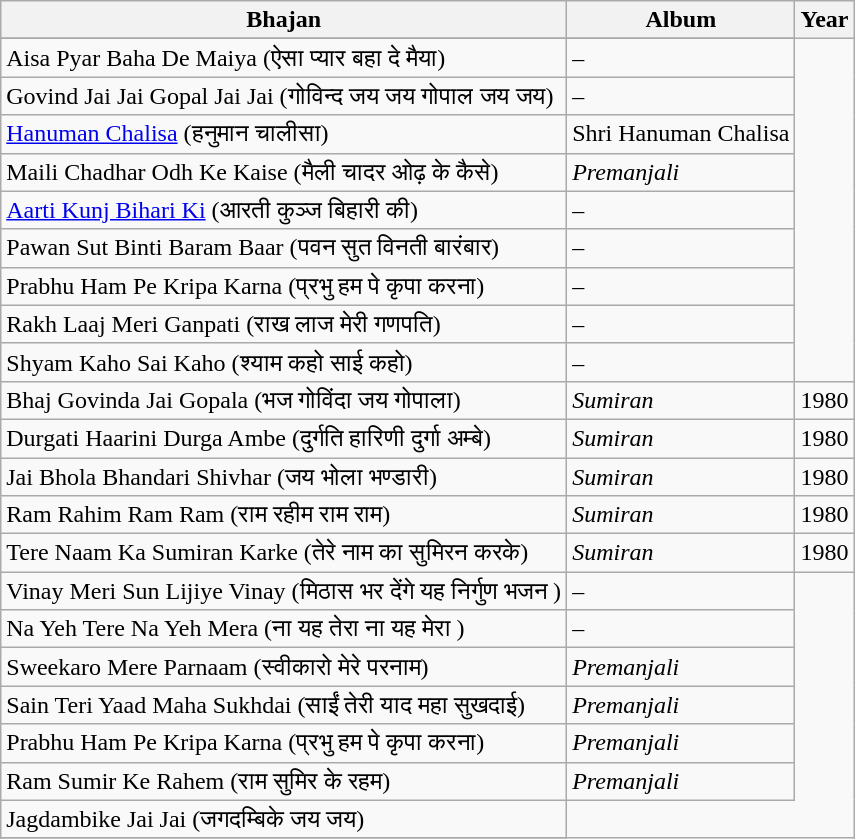<table class="wikitable" border="1">
<tr>
<th>Bhajan</th>
<th>Album</th>
<th>Year</th>
</tr>
<tr>
</tr>
<tr>
<td>Aisa Pyar Baha De Maiya (ऐसा प्यार बहा दे मैया)</td>
<td>–</td>
</tr>
<tr>
<td>Govind Jai Jai Gopal Jai Jai (गोविन्द जय जय गोपाल जय जय)</td>
<td>–</td>
</tr>
<tr>
<td><a href='#'>Hanuman Chalisa</a> (हनुमान चालीसा)</td>
<td>Shri Hanuman Chalisa</td>
</tr>
<tr>
<td>Maili Chadhar Odh Ke Kaise (मैली चादर ओढ़ के कैसे)</td>
<td><em>Premanjali</em></td>
</tr>
<tr>
<td><a href='#'>Aarti Kunj Bihari Ki</a> (आरती कुञ्ज बिहारी की)</td>
<td>–</td>
</tr>
<tr>
<td>Pawan Sut Binti Baram Baar (पवन सुत विनती बारंबार)</td>
<td>–</td>
</tr>
<tr>
<td>Prabhu Ham Pe Kripa Karna (प्रभु हम पे कृपा करना)</td>
<td>–</td>
</tr>
<tr>
<td>Rakh Laaj Meri Ganpati (राख लाज मेरी गणपति)</td>
<td>–</td>
</tr>
<tr>
<td>Shyam Kaho Sai Kaho (श्याम कहो साई कहो)</td>
<td>–</td>
</tr>
<tr>
<td>Bhaj Govinda Jai Gopala (भज गोविंदा जय गोपाला)</td>
<td><em>Sumiran</em></td>
<td>1980</td>
</tr>
<tr>
<td>Durgati Haarini Durga Ambe (दुर्गति हारिणी दुर्गा अम्बे)</td>
<td><em>Sumiran</em></td>
<td>1980</td>
</tr>
<tr>
<td>Jai Bhola Bhandari Shivhar (जय भोला भण्डारी)</td>
<td><em>Sumiran</em></td>
<td>1980</td>
</tr>
<tr>
<td>Ram Rahim Ram Ram (राम रहीम राम राम)</td>
<td><em>Sumiran</em></td>
<td>1980</td>
</tr>
<tr>
<td>Tere Naam Ka Sumiran Karke (तेरे नाम का सुमिरन करके)</td>
<td><em>Sumiran</em></td>
<td>1980</td>
</tr>
<tr>
<td>Vinay Meri Sun Lijiye Vinay (मिठास भर देंगे यह निर्गुण भजन )</td>
<td>–</td>
</tr>
<tr>
<td>Na Yeh Tere Na Yeh Mera (ना यह तेरा ना यह मेरा )</td>
<td>–</td>
</tr>
<tr>
<td>Sweekaro Mere Parnaam (स्वीकारो मेरे परनाम)</td>
<td><em>Premanjali</em></td>
</tr>
<tr>
<td>Sain Teri Yaad Maha Sukhdai (साईं तेरी याद महा सुखदाई)</td>
<td><em>Premanjali</em></td>
</tr>
<tr>
<td>Prabhu Ham Pe Kripa Karna (प्रभु हम पे कृपा करना)</td>
<td><em>Premanjali</em></td>
</tr>
<tr>
<td>Ram Sumir Ke Rahem (राम सुमिर के रहम)</td>
<td><em>Premanjali</em></td>
</tr>
<tr>
<td>Jagdambike Jai Jai (जगदम्बिके जय जय)</td>
</tr>
<tr>
</tr>
<tr>
</tr>
</table>
